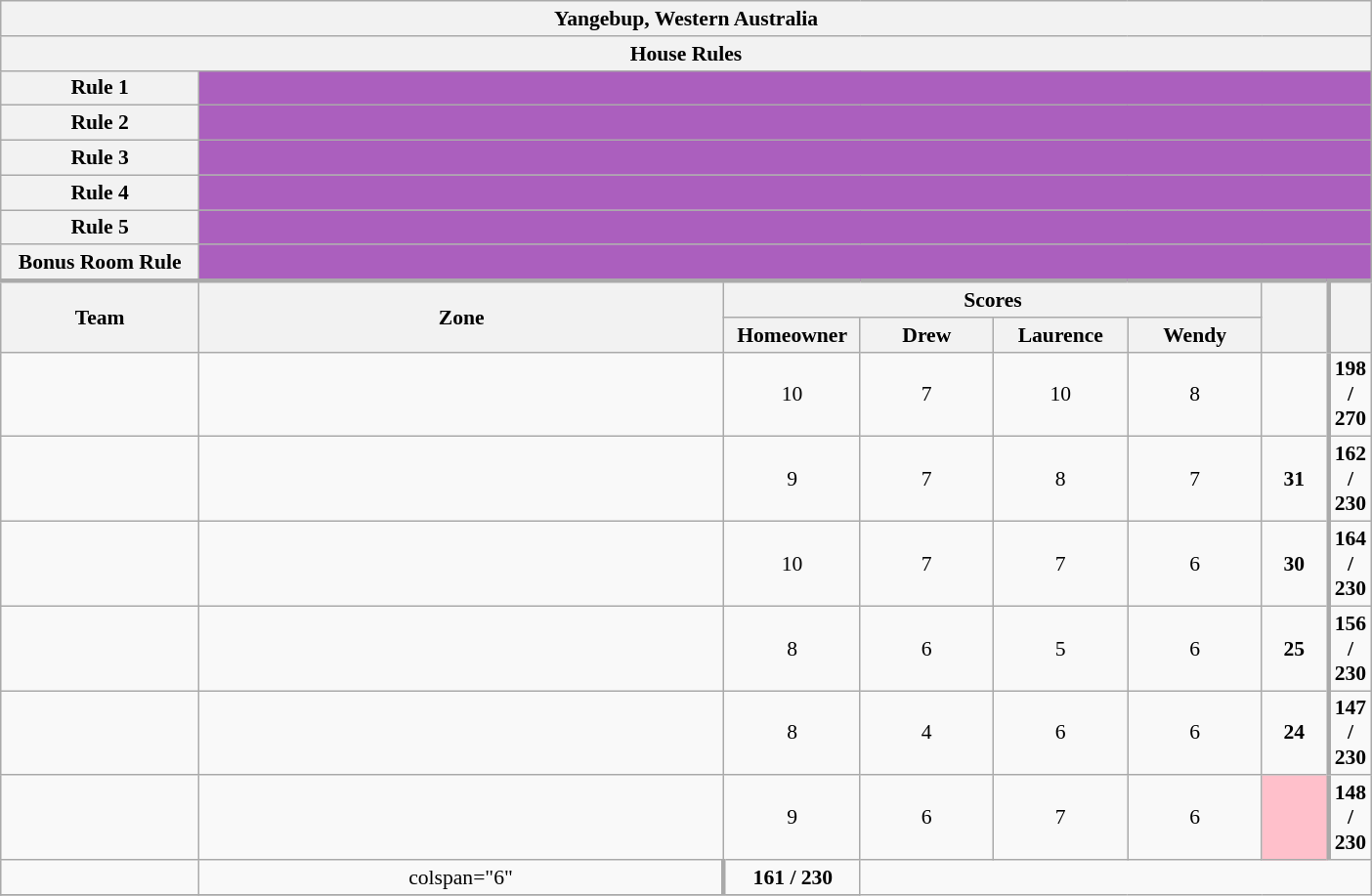<table class="wikitable plainrowheaders" style="text-align:center; font-size:90%; width:65em;">
<tr>
<th colspan="8" >Yangebup, Western Australia</th>
</tr>
<tr>
<th colspan="8">House Rules</th>
</tr>
<tr>
<th>Rule 1</th>
<td colspan="8" style="background:#AB5FBE"></td>
</tr>
<tr>
<th>Rule 2</th>
<td colspan="8" style="background:#AB5FBE"></td>
</tr>
<tr>
<th>Rule 3</th>
<td colspan="8" style="background:#AB5FBE"></td>
</tr>
<tr>
<th>Rule 4</th>
<td colspan="8" style="background:#AB5FBE"></td>
</tr>
<tr>
<th>Rule 5</th>
<td colspan="8" style="background:#AB5FBE"></td>
</tr>
<tr>
<th>Bonus Room Rule</th>
<td colspan="8" style="background:#AB5FBE"></td>
</tr>
<tr style="border-top:3px solid #aaa;">
<th rowspan="2">Team</th>
<th rowspan="2" style="width:40%;">Zone</th>
<th colspan="4" style="width:40%;">Scores</th>
<th rowspan="2" style="width:10%;"></th>
<th rowspan="2" style="width:10%; border-left:3px solid #aaa;"></th>
</tr>
<tr>
<th style="width:10%;">Homeowner</th>
<th style="width:10%;">Drew</th>
<th style="width:10%;">Laurence</th>
<th style="width:10%;">Wendy</th>
</tr>
<tr>
<td style="width:15%;"></td>
<td></td>
<td>10</td>
<td>7</td>
<td>10</td>
<td>8</td>
<td></td>
<td style="border-left:3px solid #aaa;"><strong>198 / 270</strong></td>
</tr>
<tr>
<td style="width:15%;"></td>
<td></td>
<td>9</td>
<td>7</td>
<td>8</td>
<td>7</td>
<td><strong>31</strong></td>
<td style="border-left:3px solid #aaa;"><strong>162 / 230</strong></td>
</tr>
<tr>
<td style="width:15%;"></td>
<td></td>
<td>10</td>
<td>7</td>
<td>7</td>
<td>6</td>
<td><strong>30</strong></td>
<td style="border-left:3px solid #aaa;"><strong>164 / 230</strong></td>
</tr>
<tr>
<td style="width:15%;"></td>
<td></td>
<td>8</td>
<td>6</td>
<td>5</td>
<td>6</td>
<td><strong>25</strong></td>
<td style="border-left:3px solid #aaa;"><strong>156 / 230</strong></td>
</tr>
<tr>
<td style="width:15%;"></td>
<td></td>
<td>8</td>
<td>4</td>
<td>6</td>
<td>6</td>
<td><strong>24</strong></td>
<td style="border-left:3px solid #aaa;"><strong>147 / 230</strong></td>
</tr>
<tr>
<td style="width:15%;"></td>
<td></td>
<td>9</td>
<td>6</td>
<td>7</td>
<td>6</td>
<td style="background:pink"></td>
<td style="border-left:3px solid #aaa;"><strong>148  / 230</strong></td>
</tr>
<tr>
<td style="width:15%;"></td>
<td>colspan="6" </td>
<td style="border-left:3px solid #aaa;"><strong>161 / 230</strong></td>
</tr>
<tr>
</tr>
</table>
